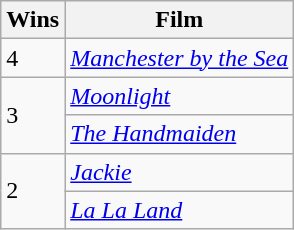<table class="wikitable">
<tr>
<th>Wins</th>
<th>Film</th>
</tr>
<tr>
<td>4</td>
<td><em><a href='#'>Manchester by the Sea</a></em></td>
</tr>
<tr>
<td rowspan="2">3</td>
<td><em><a href='#'>Moonlight</a></em></td>
</tr>
<tr>
<td><em><a href='#'>The Handmaiden</a></em></td>
</tr>
<tr>
<td rowspan="2">2</td>
<td><em><a href='#'>Jackie</a></em></td>
</tr>
<tr>
<td><em><a href='#'>La La Land</a></em></td>
</tr>
</table>
